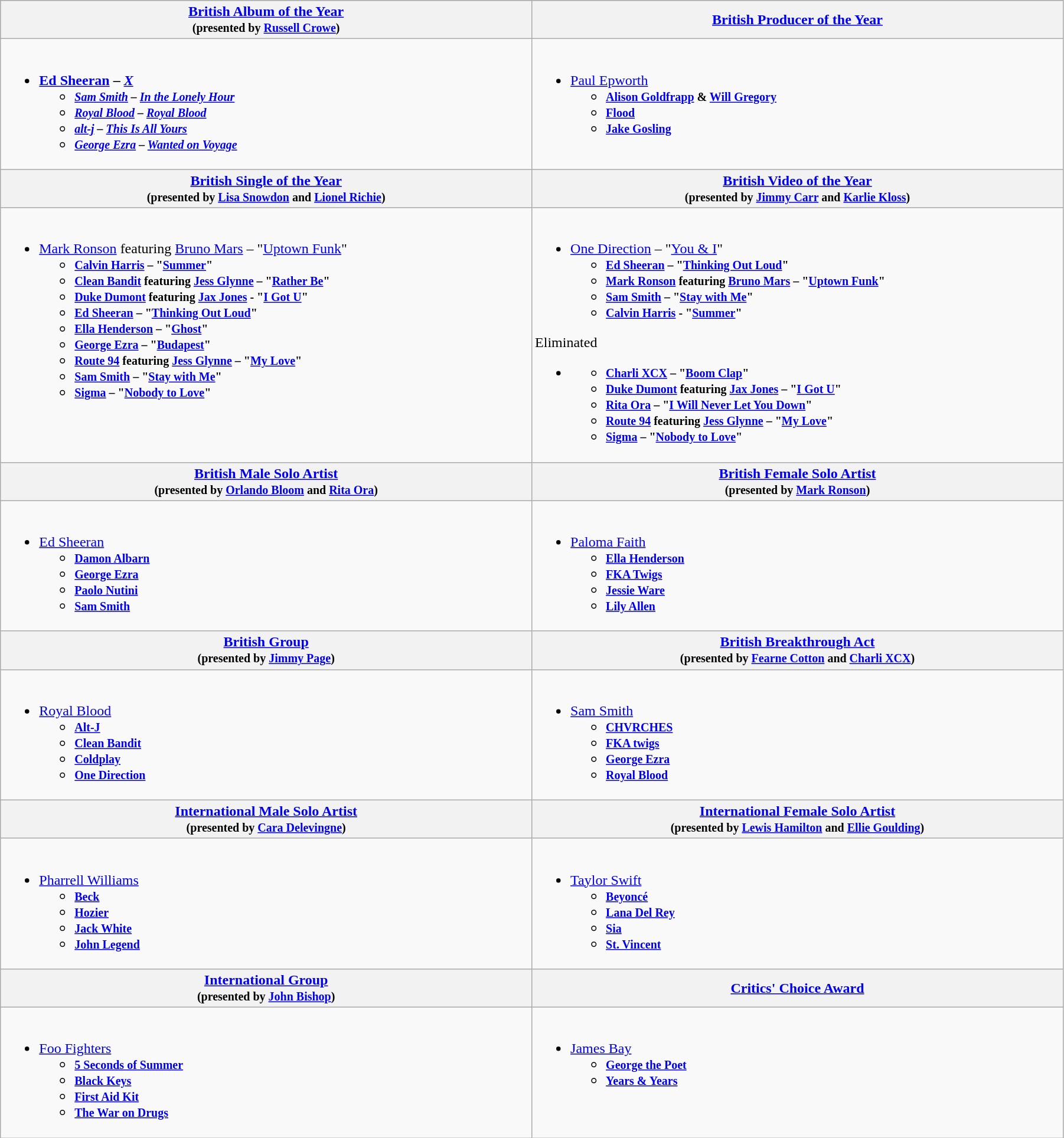<table class="wikitable" style="width:95%">
<tr bgcolor="#bebebe">
<th width="50%"><a href='#'>British Album of the Year</a><br><small>(presented by <a href='#'>Russell Crowe</a>)</small></th>
<th width="50%"><a href='#'>British Producer of the Year</a></th>
</tr>
<tr>
<td valign="top"><br><ul><li><strong><a href='#'>Ed Sheeran</a> – <em><a href='#'>X</a><strong><em><ul><li><small><a href='#'>Sam Smith</a> – </em><a href='#'>In the Lonely Hour</a><em></small></li><li><small><a href='#'>Royal Blood</a> – </em><a href='#'>Royal Blood</a><em></small></li><li><small><a href='#'>alt-j</a> – </em><a href='#'>This Is All Yours</a><em></small></li><li><small><a href='#'>George Ezra</a> – </em><a href='#'>Wanted on Voyage</a><em></small></li></ul></li></ul></td>
<td valign="top"><br><ul><li></strong><a href='#'>Paul Epworth</a><strong><ul><li><small><a href='#'>Alison Goldfrapp</a> & <a href='#'>Will Gregory</a></small></li><li><small><a href='#'>Flood</a></small></li><li><small><a href='#'>Jake Gosling</a></small></li></ul></li></ul></td>
</tr>
<tr>
<th width="50%"><a href='#'>British Single of the Year</a><br><small>(presented by <a href='#'>Lisa Snowdon</a> and <a href='#'>Lionel Richie</a>)</small></th>
<th width="50%"><a href='#'>British Video of the Year</a><br><small>(presented by <a href='#'>Jimmy Carr</a> and <a href='#'>Karlie Kloss</a>)</small></th>
</tr>
<tr>
<td valign="top"><br><ul><li></strong><a href='#'>Mark Ronson</a> featuring <a href='#'>Bruno Mars</a> – "<a href='#'>Uptown Funk</a>"<strong><ul><li><small><a href='#'>Calvin Harris</a> – "<a href='#'>Summer</a>"</small></li><li><small><a href='#'>Clean Bandit</a> featuring <a href='#'>Jess Glynne</a> – "<a href='#'>Rather Be</a>"</small></li><li><small><a href='#'>Duke Dumont</a> featuring <a href='#'>Jax Jones</a> - "<a href='#'>I Got U</a>"</small></li><li><small><a href='#'>Ed Sheeran</a> – "<a href='#'>Thinking Out Loud</a>"</small></li><li><small><a href='#'>Ella Henderson</a> – "<a href='#'>Ghost</a>"</small></li><li><small><a href='#'>George Ezra</a> – "<a href='#'>Budapest</a>"</small></li><li><small><a href='#'>Route 94</a> featuring <a href='#'>Jess Glynne</a> – "<a href='#'>My Love</a>"</small></li><li><small><a href='#'>Sam Smith</a> – "<a href='#'>Stay with Me</a>"</small></li><li><small><a href='#'>Sigma</a> – "<a href='#'>Nobody to Love</a>"</small></li></ul></li></ul></td>
<td valign="top"><br><ul><li></strong><a href='#'>One Direction</a> – "<a href='#'>You & I</a>"<strong><ul><li><small><a href='#'>Ed Sheeran</a> – "<a href='#'>Thinking Out Loud</a>"</small></li><li><small><a href='#'>Mark Ronson</a> featuring <a href='#'>Bruno Mars</a> – "<a href='#'>Uptown Funk</a>"</small></li><li><small><a href='#'>Sam Smith</a> – "<a href='#'>Stay with Me</a>"</small></li><li><small><a href='#'>Calvin Harris</a> - "<a href='#'>Summer</a>"</small></li></ul></li></ul></strong>Eliminated<strong><ul><li><ul><li><small><a href='#'>Charli XCX</a> – "<a href='#'>Boom Clap</a>"</small></li><li><small><a href='#'>Duke Dumont</a> featuring <a href='#'>Jax Jones</a> – "<a href='#'>I Got U</a>"</small></li><li><small><a href='#'>Rita Ora</a> – "<a href='#'>I Will Never Let You Down</a>"</small></li><li><small><a href='#'>Route 94</a> featuring <a href='#'>Jess Glynne</a> – "<a href='#'>My Love</a>"</small></li><li><small><a href='#'>Sigma</a> – "<a href='#'>Nobody to Love</a>"</small></li></ul></li></ul></td>
</tr>
<tr>
<th width="50%"><a href='#'>British Male Solo Artist</a><br><small>(presented by <a href='#'>Orlando Bloom</a> and <a href='#'>Rita Ora</a>)</small></th>
<th width="50%"><a href='#'>British Female Solo Artist</a><br><small>(presented by <a href='#'>Mark Ronson</a>)</small></th>
</tr>
<tr>
<td valign="top"><br><ul><li></strong><a href='#'>Ed Sheeran</a><strong><ul><li><small><a href='#'>Damon Albarn</a></small></li><li><small><a href='#'>George Ezra</a></small></li><li><small><a href='#'>Paolo Nutini</a></small></li><li><small><a href='#'>Sam Smith</a></small></li></ul></li></ul></td>
<td valign="top"><br><ul><li></strong><a href='#'>Paloma Faith</a><strong><ul><li><small><a href='#'>Ella Henderson</a></small></li><li><small><a href='#'>FKA Twigs</a></small></li><li><small><a href='#'>Jessie Ware</a></small></li><li><small><a href='#'>Lily Allen</a></small></li></ul></li></ul></td>
</tr>
<tr>
<th width="50%"><a href='#'>British Group</a><br><small>(presented by <a href='#'>Jimmy Page</a>)</small></th>
<th width="50%"><a href='#'>British Breakthrough Act</a><br><small>(presented by <a href='#'>Fearne Cotton</a> and <a href='#'>Charli XCX</a>)</small></th>
</tr>
<tr>
<td valign="top"><br><ul><li></strong><a href='#'>Royal Blood</a><strong><ul><li><small><a href='#'>Alt-J</a></small></li><li><small><a href='#'>Clean Bandit</a></small></li><li><small><a href='#'>Coldplay</a></small></li><li><small><a href='#'>One Direction</a></small></li></ul></li></ul></td>
<td valign="top"><br><ul><li></strong><a href='#'>Sam Smith</a><strong><ul><li><small><a href='#'>CHVRCHES</a></small></li><li><small><a href='#'>FKA twigs</a></small></li><li><small><a href='#'>George Ezra</a></small></li><li><small><a href='#'>Royal Blood</a></small></li></ul></li></ul></td>
</tr>
<tr>
<th width="50%"><a href='#'>International Male Solo Artist</a><br><small>(presented by <a href='#'>Cara Delevingne</a>)</small></th>
<th width="50%"><a href='#'>International Female Solo Artist</a><br><small>(presented by <a href='#'>Lewis Hamilton</a> and <a href='#'>Ellie Goulding</a>)</small></th>
</tr>
<tr>
<td valign="top"><br><ul><li></strong><a href='#'>Pharrell Williams</a><strong><ul><li><small><a href='#'>Beck</a></small></li><li><small><a href='#'>Hozier</a></small></li><li><small><a href='#'>Jack White</a></small></li><li><small><a href='#'>John Legend</a></small></li></ul></li></ul></td>
<td valign="top"><br><ul><li></strong><a href='#'>Taylor Swift</a><strong><ul><li><small><a href='#'>Beyoncé</a></small></li><li><small><a href='#'>Lana Del Rey</a></small></li><li><small><a href='#'>Sia</a></small></li><li><small><a href='#'>St. Vincent</a></small></li></ul></li></ul></td>
</tr>
<tr>
<th width="50%"><a href='#'>International Group</a><br><small>(presented by <a href='#'>John Bishop</a>)</small></th>
<th width="50%"><a href='#'>Critics' Choice Award</a></th>
</tr>
<tr>
<td valign="top"><br><ul><li></strong><a href='#'>Foo Fighters</a><strong><ul><li><small><a href='#'>5 Seconds of Summer</a></small></li><li><small><a href='#'>Black Keys</a></small></li><li><small><a href='#'>First Aid Kit</a></small></li><li><small><a href='#'>The War on Drugs</a></small></li></ul></li></ul></td>
<td valign="top"><br><ul><li></strong><a href='#'>James Bay</a><strong><ul><li><small><a href='#'>George the Poet</a></small></li><li><small><a href='#'>Years & Years</a></small></li></ul></li></ul></td>
</tr>
</table>
